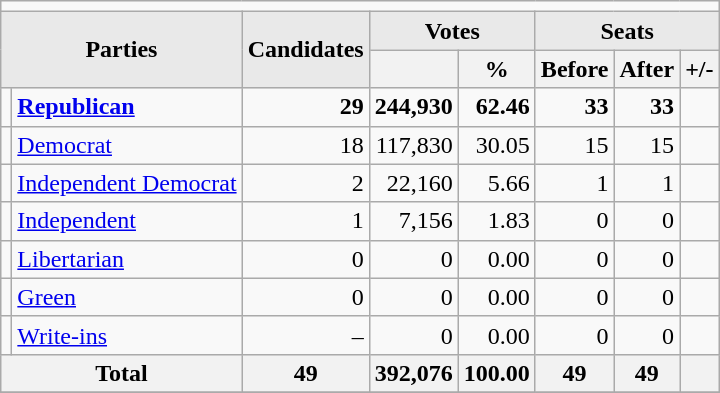<table class=wikitable>
<tr>
<td colspan="15" style="text-align:center;"></td>
</tr>
<tr>
<th style="background-color:#E9E9E9" align=center rowspan= 2 colspan=2>Parties</th>
<th style="background-color:#E9E9E9" align=center rowspan= 2>Candidates</th>
<th style="background-color:#E9E9E9" align=center colspan=2>Votes</th>
<th style="background-color:#E9E9E9" align=center colspan=4>Seats</th>
</tr>
<tr>
<th align=center></th>
<th align=center>%</th>
<th align=center>Before</th>
<th align=center>After</th>
<th align=center>+/-</th>
</tr>
<tr>
<td></td>
<td align=left><strong><a href='#'>Republican</a></strong></td>
<td align=right><strong>29</strong></td>
<td align=right><strong>244,930</strong></td>
<td align=right><strong>62.46</strong></td>
<td align=right><strong>33</strong></td>
<td align=right><strong>33</strong></td>
<td align=right></td>
</tr>
<tr>
<td></td>
<td align=left><a href='#'>Democrat</a></td>
<td align=right>18</td>
<td align=right>117,830</td>
<td align=right>30.05</td>
<td align=right>15</td>
<td align=right>15</td>
<td align=right></td>
</tr>
<tr>
<td></td>
<td><a href='#'>Independent Democrat</a></td>
<td align=right>2</td>
<td align=right>22,160</td>
<td align=right>5.66</td>
<td align=right>1</td>
<td align=right>1</td>
<td align=right></td>
</tr>
<tr>
<td></td>
<td><a href='#'>Independent</a></td>
<td align=right>1</td>
<td align=right>7,156</td>
<td align=right>1.83</td>
<td align=right>0</td>
<td align=right>0</td>
<td align=right></td>
</tr>
<tr>
<td></td>
<td><a href='#'>Libertarian</a></td>
<td align=right>0</td>
<td align=right>0</td>
<td align=right>0.00</td>
<td align=right>0</td>
<td align=right>0</td>
<td align=right></td>
</tr>
<tr>
<td></td>
<td><a href='#'>Green</a></td>
<td align=right>0</td>
<td align=right>0</td>
<td align=right>0.00</td>
<td align=right>0</td>
<td align=right>0</td>
<td align=right></td>
</tr>
<tr>
<td></td>
<td><a href='#'>Write-ins</a></td>
<td align=right>–</td>
<td align=right>0</td>
<td align=right>0.00</td>
<td align=right>0</td>
<td align=right>0</td>
<td align=right></td>
</tr>
<tr>
<th align=center colspan="2">Total</th>
<th align=center>49</th>
<th align=center>392,076</th>
<th align=center>100.00</th>
<th align=center>49</th>
<th align=center>49</th>
<th align=center></th>
</tr>
<tr>
</tr>
</table>
